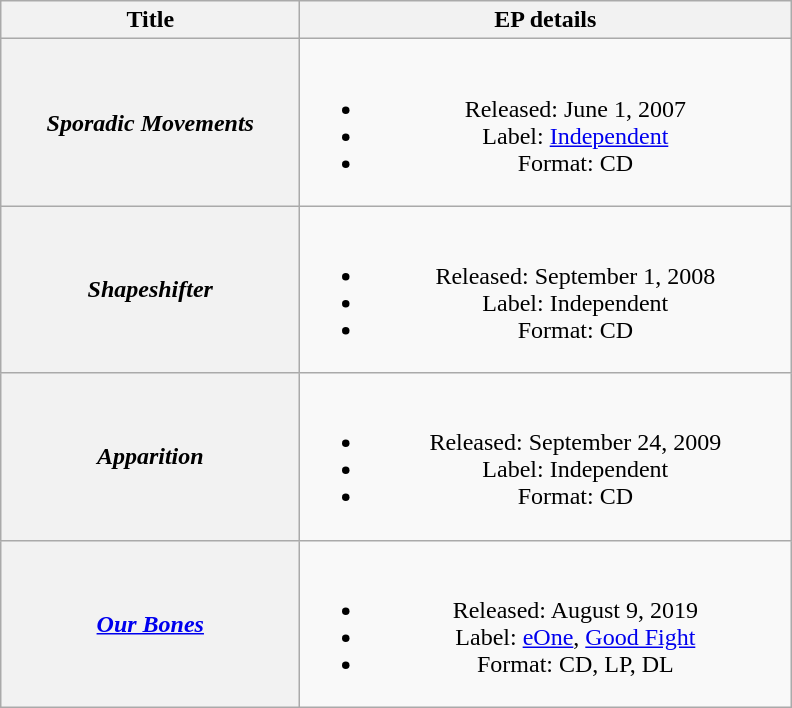<table class="wikitable plainrowheaders" style="text-align:center;">
<tr>
<th scope="col" style="width:12em;">Title</th>
<th scope="col" style="width:20em;">EP details</th>
</tr>
<tr>
<th scope="row"><em>Sporadic Movements</em> </th>
<td><br><ul><li>Released: June 1, 2007</li><li>Label: <a href='#'>Independent</a></li><li>Format: CD</li></ul></td>
</tr>
<tr>
<th scope="row"><em>Shapeshifter</em></th>
<td><br><ul><li>Released: September 1, 2008</li><li>Label: Independent</li><li>Format: CD</li></ul></td>
</tr>
<tr>
<th scope="row"><em>Apparition</em></th>
<td><br><ul><li>Released: September 24, 2009</li><li>Label: Independent</li><li>Format: CD</li></ul></td>
</tr>
<tr>
<th scope="row"><em><a href='#'>Our Bones</a></em></th>
<td><br><ul><li>Released: August 9, 2019</li><li>Label: <a href='#'>eOne</a>, <a href='#'>Good Fight</a></li><li>Format: CD, LP, DL</li></ul></td>
</tr>
</table>
